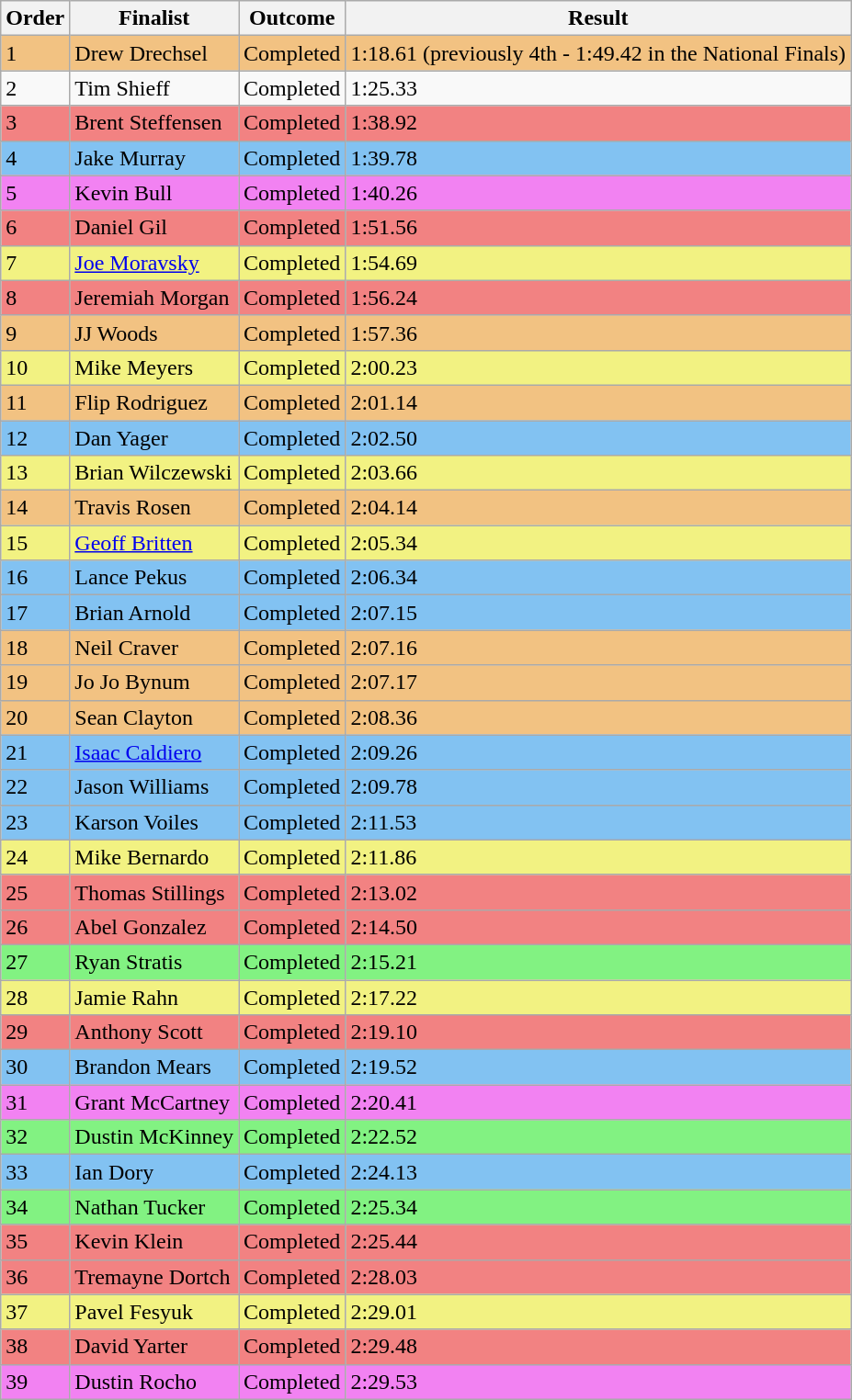<table class="wikitable sortable">
<tr>
<th>Order</th>
<th>Finalist</th>
<th>Outcome</th>
<th>Result</th>
</tr>
<tr style="background-color:#f2c282">
<td>1</td>
<td>Drew Drechsel</td>
<td>Completed</td>
<td>1:18.61 (previously 4th - 1:49.42 in the National Finals)</td>
</tr>
<tr>
<td>2</td>
<td>Tim Shieff</td>
<td>Completed</td>
<td>1:25.33</td>
</tr>
<tr style="background-color:#f28282">
<td>3</td>
<td>Brent Steffensen</td>
<td>Completed</td>
<td>1:38.92</td>
</tr>
<tr style="background-color:#82c2f2">
<td>4</td>
<td>Jake Murray</td>
<td>Completed</td>
<td>1:39.78</td>
</tr>
<tr style="background-color:#f282f2">
<td>5</td>
<td>Kevin Bull</td>
<td>Completed</td>
<td>1:40.26</td>
</tr>
<tr style="background-color:#f28282">
<td>6</td>
<td>Daniel Gil</td>
<td>Completed</td>
<td>1:51.56</td>
</tr>
<tr style="background-color:#f2f282">
<td>7</td>
<td><a href='#'>Joe Moravsky</a></td>
<td>Completed</td>
<td>1:54.69</td>
</tr>
<tr style="background-color:#f28282">
<td>8</td>
<td>Jeremiah Morgan</td>
<td>Completed</td>
<td>1:56.24</td>
</tr>
<tr style="background-color:#f2c282">
<td>9</td>
<td>JJ Woods</td>
<td>Completed</td>
<td>1:57.36</td>
</tr>
<tr style="background-color:#f2f282">
<td>10</td>
<td>Mike Meyers</td>
<td>Completed</td>
<td>2:00.23</td>
</tr>
<tr style="background-color:#f2c282">
<td>11</td>
<td>Flip Rodriguez</td>
<td>Completed</td>
<td>2:01.14</td>
</tr>
<tr style="background-color:#82c2f2">
<td>12</td>
<td>Dan Yager</td>
<td>Completed</td>
<td>2:02.50</td>
</tr>
<tr style="background-color:#f2f282">
<td>13</td>
<td>Brian Wilczewski</td>
<td>Completed</td>
<td>2:03.66</td>
</tr>
<tr style="background-color:#f2c282">
<td>14</td>
<td>Travis Rosen</td>
<td>Completed</td>
<td>2:04.14</td>
</tr>
<tr style="background-color:#f2f282">
<td>15</td>
<td><a href='#'>Geoff Britten</a></td>
<td>Completed</td>
<td>2:05.34</td>
</tr>
<tr style="background-color:#82c2f2">
<td>16</td>
<td>Lance Pekus</td>
<td>Completed</td>
<td>2:06.34</td>
</tr>
<tr style="background-color:#82c2f2">
<td>17</td>
<td>Brian Arnold</td>
<td>Completed</td>
<td>2:07.15</td>
</tr>
<tr style="background-color:#f2c282">
<td>18</td>
<td>Neil Craver</td>
<td>Completed</td>
<td>2:07.16</td>
</tr>
<tr style="background-color:#f2c282">
<td>19</td>
<td>Jo Jo Bynum</td>
<td>Completed</td>
<td>2:07.17</td>
</tr>
<tr style="background-color:#f2c282">
<td>20</td>
<td>Sean Clayton</td>
<td>Completed</td>
<td>2:08.36</td>
</tr>
<tr style="background-color:#82c2f2">
<td>21</td>
<td><a href='#'>Isaac Caldiero</a></td>
<td>Completed</td>
<td>2:09.26</td>
</tr>
<tr style="background-color:#82c2f2">
<td>22</td>
<td>Jason Williams</td>
<td>Completed</td>
<td>2:09.78</td>
</tr>
<tr style="background-color:#82c2f2">
<td>23</td>
<td>Karson Voiles</td>
<td>Completed</td>
<td>2:11.53</td>
</tr>
<tr style="background-color:#f2f282">
<td>24</td>
<td>Mike Bernardo</td>
<td>Completed</td>
<td>2:11.86</td>
</tr>
<tr style="background-color:#f28282">
<td>25</td>
<td>Thomas Stillings</td>
<td>Completed</td>
<td>2:13.02</td>
</tr>
<tr style="background-color:#f28282">
<td>26</td>
<td>Abel Gonzalez</td>
<td>Completed</td>
<td>2:14.50</td>
</tr>
<tr style="background-color:#82f282">
<td>27</td>
<td>Ryan Stratis</td>
<td>Completed</td>
<td>2:15.21</td>
</tr>
<tr style="background-color:#f2f282">
<td>28</td>
<td>Jamie Rahn</td>
<td>Completed</td>
<td>2:17.22</td>
</tr>
<tr style="background-color:#f28282">
<td>29</td>
<td>Anthony Scott</td>
<td>Completed</td>
<td>2:19.10</td>
</tr>
<tr style="background-color:#82c2f2">
<td>30</td>
<td>Brandon Mears</td>
<td>Completed</td>
<td>2:19.52</td>
</tr>
<tr style="background-color:#f282f2">
<td>31</td>
<td>Grant McCartney</td>
<td>Completed</td>
<td>2:20.41</td>
</tr>
<tr style="background-color:#82f282">
<td>32</td>
<td>Dustin McKinney</td>
<td>Completed</td>
<td>2:22.52</td>
</tr>
<tr style="background-color:#82c2f2">
<td>33</td>
<td>Ian Dory</td>
<td>Completed</td>
<td>2:24.13</td>
</tr>
<tr style="background-color:#82f282">
<td>34</td>
<td>Nathan Tucker</td>
<td>Completed</td>
<td>2:25.34</td>
</tr>
<tr style="background-color:#f28282">
<td>35</td>
<td>Kevin Klein</td>
<td>Completed</td>
<td>2:25.44</td>
</tr>
<tr style="background-color:#f28282">
<td>36</td>
<td>Tremayne Dortch</td>
<td>Completed</td>
<td>2:28.03</td>
</tr>
<tr style="background-color:#f2f282">
<td>37</td>
<td>Pavel Fesyuk</td>
<td>Completed</td>
<td>2:29.01</td>
</tr>
<tr style="background-color:#f28282">
<td>38</td>
<td>David Yarter</td>
<td>Completed</td>
<td>2:29.48</td>
</tr>
<tr style="background-color:#f282f2">
<td>39</td>
<td>Dustin Rocho</td>
<td>Completed</td>
<td>2:29.53</td>
</tr>
</table>
